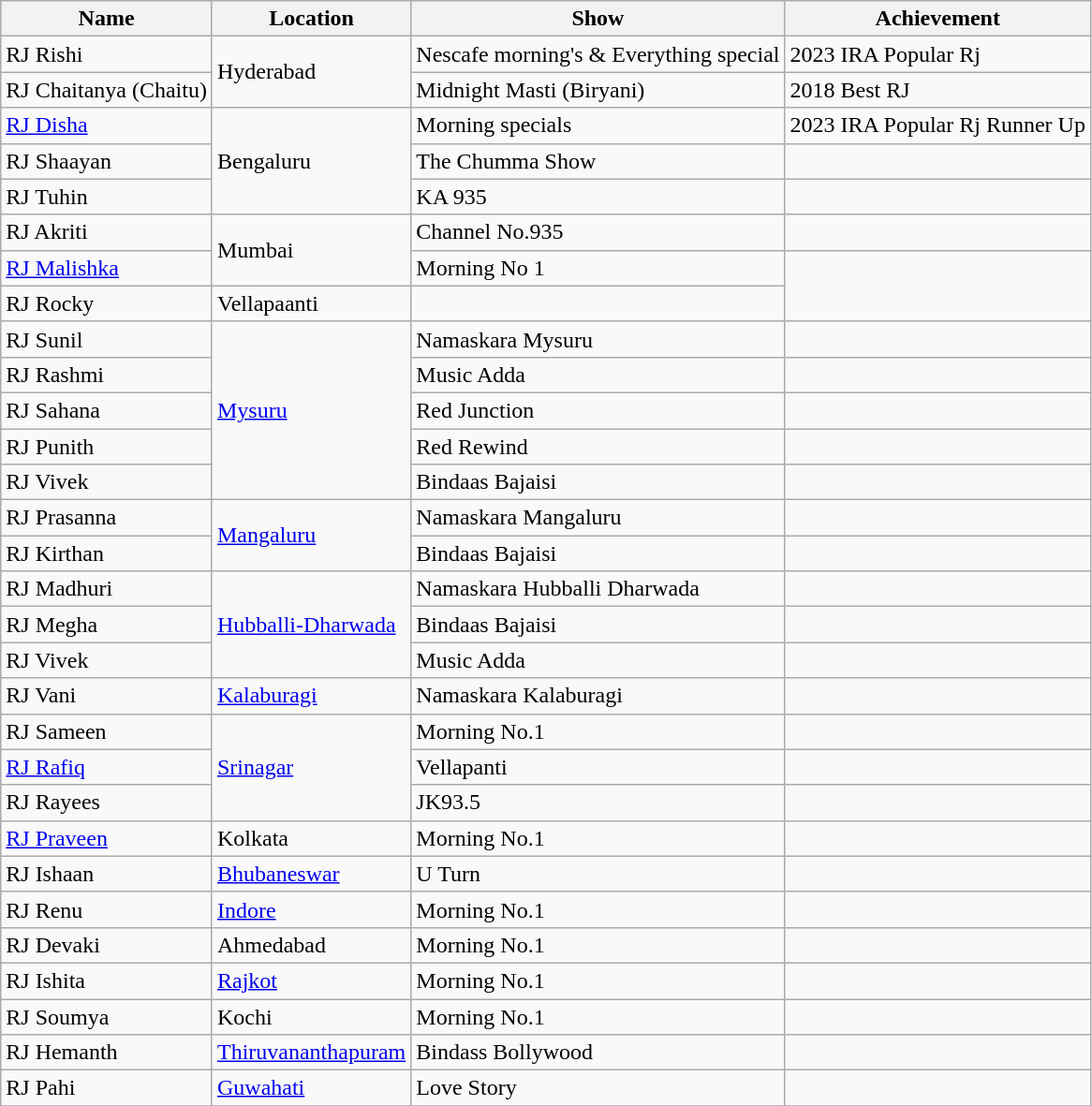<table class="wikitable">
<tr>
<th>Name</th>
<th>Location</th>
<th>Show</th>
<th>Achievement</th>
</tr>
<tr>
<td>RJ Rishi</td>
<td rowspan="2">Hyderabad</td>
<td>Nescafe morning's & Everything special</td>
<td>2023 IRA Popular Rj</td>
</tr>
<tr>
<td>RJ Chaitanya (Chaitu)</td>
<td>Midnight Masti (Biryani)</td>
<td>2018 Best RJ</td>
</tr>
<tr>
<td><a href='#'>RJ Disha</a></td>
<td rowspan="3">Bengaluru</td>
<td>Morning specials</td>
<td>2023 IRA Popular Rj Runner Up</td>
</tr>
<tr>
<td>RJ Shaayan</td>
<td>The Chumma Show</td>
<td></td>
</tr>
<tr>
<td>RJ Tuhin</td>
<td>KA 935</td>
<td></td>
</tr>
<tr>
<td>RJ Akriti</td>
<td rowspan="2">Mumbai</td>
<td>Channel No.935</td>
<td></td>
</tr>
<tr>
<td><a href='#'>RJ Malishka</a></td>
<td>Morning No 1</td>
</tr>
<tr>
<td>RJ Rocky</td>
<td>Vellapaanti</td>
<td></td>
</tr>
<tr>
<td>RJ Sunil</td>
<td rowspan="5"><a href='#'>Mysuru</a></td>
<td>Namaskara Mysuru</td>
<td></td>
</tr>
<tr>
<td>RJ Rashmi</td>
<td>Music Adda</td>
<td></td>
</tr>
<tr>
<td>RJ Sahana</td>
<td>Red Junction</td>
<td></td>
</tr>
<tr>
<td>RJ Punith</td>
<td>Red Rewind</td>
<td></td>
</tr>
<tr>
<td>RJ Vivek</td>
<td>Bindaas Bajaisi</td>
<td></td>
</tr>
<tr>
<td>RJ Prasanna</td>
<td rowspan="2"><a href='#'>Mangaluru</a></td>
<td>Namaskara Mangaluru</td>
<td></td>
</tr>
<tr>
<td>RJ Kirthan</td>
<td>Bindaas Bajaisi</td>
<td></td>
</tr>
<tr>
<td>RJ Madhuri</td>
<td rowspan="3"><a href='#'>Hubballi-Dharwada</a></td>
<td>Namaskara Hubballi Dharwada</td>
<td></td>
</tr>
<tr>
<td>RJ Megha</td>
<td>Bindaas Bajaisi</td>
<td></td>
</tr>
<tr>
<td>RJ Vivek</td>
<td>Music Adda</td>
<td></td>
</tr>
<tr>
<td>RJ Vani</td>
<td><a href='#'>Kalaburagi</a></td>
<td>Namaskara Kalaburagi</td>
<td></td>
</tr>
<tr>
<td>RJ Sameen</td>
<td rowspan="3"><a href='#'>Srinagar</a></td>
<td>Morning No.1</td>
<td></td>
</tr>
<tr>
<td><a href='#'>RJ Rafiq</a></td>
<td>Vellapanti</td>
<td></td>
</tr>
<tr>
<td>RJ Rayees</td>
<td>JK93.5</td>
<td></td>
</tr>
<tr>
<td><a href='#'>RJ Praveen</a></td>
<td>Kolkata</td>
<td>Morning No.1</td>
<td></td>
</tr>
<tr>
<td>RJ Ishaan</td>
<td><a href='#'>Bhubaneswar</a></td>
<td>U Turn</td>
<td></td>
</tr>
<tr>
<td>RJ Renu</td>
<td><a href='#'>Indore</a></td>
<td>Morning No.1</td>
<td></td>
</tr>
<tr>
<td>RJ Devaki</td>
<td>Ahmedabad</td>
<td>Morning No.1</td>
<td></td>
</tr>
<tr>
<td>RJ Ishita</td>
<td><a href='#'>Rajkot</a></td>
<td>Morning No.1</td>
<td></td>
</tr>
<tr>
<td>RJ Soumya</td>
<td>Kochi</td>
<td>Morning No.1</td>
<td></td>
</tr>
<tr>
<td>RJ Hemanth</td>
<td><a href='#'>Thiruvananthapuram</a></td>
<td>Bindass Bollywood</td>
<td></td>
</tr>
<tr>
<td>RJ Pahi</td>
<td><a href='#'>Guwahati</a></td>
<td>Love Story</td>
<td></td>
</tr>
<tr>
</tr>
</table>
